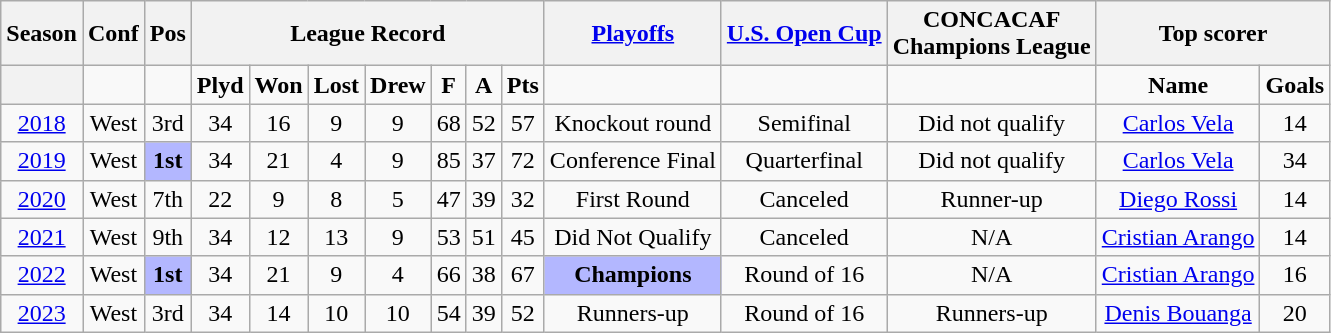<table class="wikitable" style="text-align: center;">
<tr>
<th>Season</th>
<th>Conf</th>
<th>Pos</th>
<th colspan=7>League Record</th>
<th><a href='#'>Playoffs</a></th>
<th><a href='#'>U.S. Open Cup</a></th>
<th>CONCACAF <br> Champions League</th>
<th colspan=2>Top scorer</th>
</tr>
<tr>
<th></th>
<td></td>
<td></td>
<td><strong>Plyd</strong></td>
<td><strong>Won</strong></td>
<td><strong>Lost</strong></td>
<td><strong>Drew</strong></td>
<td><strong>F</strong></td>
<td><strong>A</strong></td>
<td><strong>Pts</strong></td>
<td></td>
<td></td>
<td></td>
<td><strong>Name</strong></td>
<td><strong>Goals</strong></td>
</tr>
<tr>
<td><a href='#'>2018</a></td>
<td>West</td>
<td>3rd</td>
<td>34</td>
<td>16</td>
<td>9</td>
<td>9</td>
<td>68</td>
<td>52</td>
<td>57</td>
<td>Knockout round</td>
<td>Semifinal</td>
<td>Did not qualify</td>
<td><a href='#'>Carlos Vela</a></td>
<td>14</td>
</tr>
<tr>
<td><a href='#'>2019</a></td>
<td>West</td>
<td bgcolor="#B3B7FF"><strong>1st</strong></td>
<td>34</td>
<td>21</td>
<td>4</td>
<td>9</td>
<td>85</td>
<td>37</td>
<td>72</td>
<td>Conference Final</td>
<td>Quarterfinal</td>
<td>Did not qualify</td>
<td><a href='#'>Carlos Vela</a></td>
<td>34</td>
</tr>
<tr>
<td><a href='#'>2020</a></td>
<td>West</td>
<td>7th</td>
<td>22</td>
<td>9</td>
<td>8</td>
<td>5</td>
<td>47</td>
<td>39</td>
<td>32</td>
<td>First Round</td>
<td>Canceled</td>
<td>Runner-up</td>
<td><a href='#'>Diego Rossi</a></td>
<td>14</td>
</tr>
<tr>
<td><a href='#'>2021</a></td>
<td>West</td>
<td>9th</td>
<td>34</td>
<td>12</td>
<td>13</td>
<td>9</td>
<td>53</td>
<td>51</td>
<td>45</td>
<td>Did Not Qualify</td>
<td>Canceled</td>
<td>N/A</td>
<td><a href='#'>Cristian Arango</a></td>
<td>14</td>
</tr>
<tr>
<td><a href='#'>2022</a></td>
<td>West</td>
<td bgcolor="#B3B7FF"><strong>1st</strong></td>
<td>34</td>
<td>21</td>
<td>9</td>
<td>4</td>
<td>66</td>
<td>38</td>
<td>67</td>
<td bgcolor="#B3B7FF"><strong>Champions</strong></td>
<td>Round of 16</td>
<td>N/A</td>
<td><a href='#'>Cristian Arango</a></td>
<td>16</td>
</tr>
<tr>
<td><a href='#'>2023</a></td>
<td>West</td>
<td>3rd</td>
<td>34</td>
<td>14</td>
<td>10</td>
<td>10</td>
<td>54</td>
<td>39</td>
<td>52</td>
<td>Runners-up</td>
<td>Round of 16</td>
<td>Runners-up</td>
<td><a href='#'>Denis Bouanga</a></td>
<td>20</td>
</tr>
</table>
